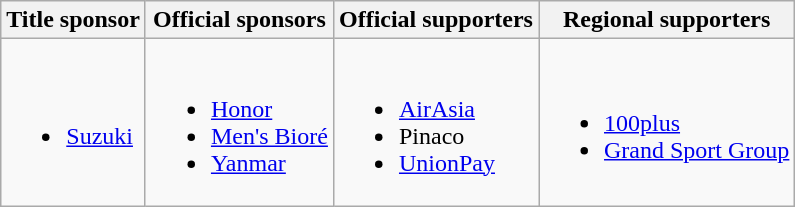<table class="wikitable">
<tr>
<th>Title sponsor</th>
<th>Official sponsors</th>
<th>Official supporters</th>
<th>Regional supporters</th>
</tr>
<tr>
<td><br><ul><li><a href='#'>Suzuki</a></li></ul></td>
<td><br><ul><li><a href='#'>Honor</a></li><li><a href='#'>Men's Bioré</a></li><li><a href='#'>Yanmar</a></li></ul></td>
<td><br><ul><li><a href='#'>AirAsia</a></li><li>Pinaco</li><li><a href='#'>UnionPay</a></li></ul></td>
<td><br><ul><li><a href='#'>100plus</a></li><li><a href='#'>Grand Sport Group</a></li></ul></td>
</tr>
</table>
